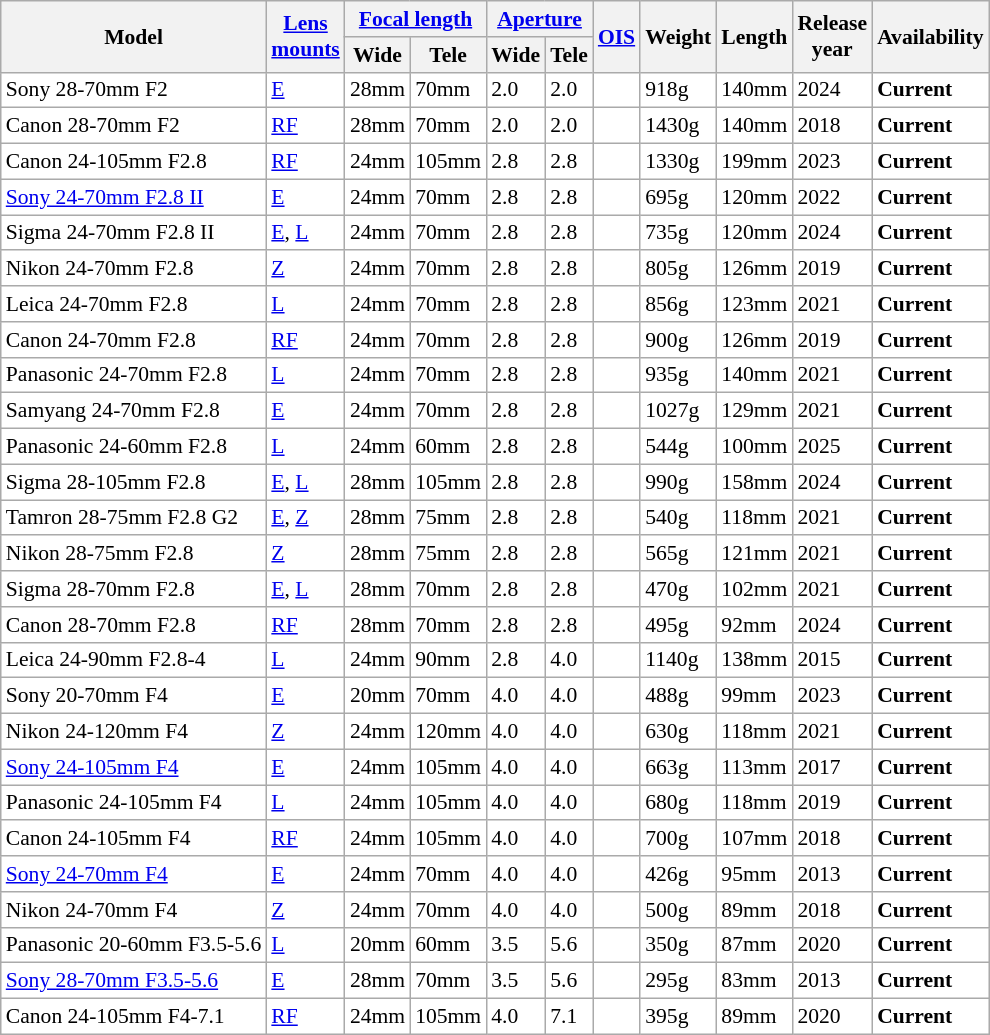<table class="wikitable sortable col3right col4right col5right col6right col8right col9right" style="font-size:90%;white-space:nowrap">
<tr>
<th rowspan=2>Model</th>
<th rowspan=2 class=unsortable><a href='#'>Lens<br>mounts</a></th>
<th colspan=2><a href='#'>Focal length</a></th>
<th colspan=2><a href='#'>Aperture</a></th>
<th rowspan=2><a href='#'>OIS</a></th>
<th rowspan=2>Weight</th>
<th rowspan=2>Length</th>
<th rowspan=2>Release<br>year</th>
<th rowspan=2 class=unsortable>Availability</th>
</tr>
<tr>
<th>Wide</th>
<th>Tele</th>
<th>Wide</th>
<th>Tele</th>
</tr>
<tr style="background:#fff">
<td>Sony 28-70mm F2</td>
<td><a href='#'>E</a></td>
<td>28mm</td>
<td>70mm</td>
<td>2.0</td>
<td>2.0</td>
<td></td>
<td>918g</td>
<td>140mm</td>
<td>2024</td>
<td><strong>Current</strong></td>
</tr>
<tr style="background:#fff">
<td>Canon 28-70mm F2</td>
<td><a href='#'>RF</a></td>
<td>28mm</td>
<td>70mm</td>
<td>2.0</td>
<td>2.0</td>
<td></td>
<td>1430g</td>
<td>140mm</td>
<td>2018</td>
<td><strong>Current</strong></td>
</tr>
<tr style="background:#fff">
<td>Canon 24-105mm F2.8</td>
<td><a href='#'>RF</a></td>
<td>24mm</td>
<td>105mm</td>
<td>2.8</td>
<td>2.8</td>
<td></td>
<td>1330g</td>
<td>199mm</td>
<td>2023</td>
<td><strong>Current</strong></td>
</tr>
<tr style="background:#fff">
<td><a href='#'>Sony 24-70mm F2.8 II</a></td>
<td><a href='#'>E</a></td>
<td>24mm</td>
<td>70mm</td>
<td>2.8</td>
<td>2.8</td>
<td></td>
<td>695g</td>
<td>120mm</td>
<td>2022</td>
<td><strong>Current</strong></td>
</tr>
<tr style="background:#fff">
<td>Sigma 24-70mm F2.8 II</td>
<td><a href='#'>E</a>, <a href='#'>L</a></td>
<td>24mm</td>
<td>70mm</td>
<td>2.8</td>
<td>2.8</td>
<td></td>
<td>735g</td>
<td>120mm</td>
<td>2024</td>
<td><strong>Current</strong></td>
</tr>
<tr style="background:#fff">
<td>Nikon 24-70mm F2.8</td>
<td><a href='#'>Z</a></td>
<td>24mm</td>
<td>70mm</td>
<td>2.8</td>
<td>2.8</td>
<td></td>
<td>805g</td>
<td>126mm</td>
<td>2019</td>
<td><strong>Current</strong></td>
</tr>
<tr style="background:#fff">
<td>Leica 24-70mm F2.8</td>
<td><a href='#'>L</a></td>
<td>24mm</td>
<td>70mm</td>
<td>2.8</td>
<td>2.8</td>
<td></td>
<td>856g</td>
<td>123mm</td>
<td>2021</td>
<td><strong>Current</strong></td>
</tr>
<tr style="background:#fff">
<td>Canon 24-70mm F2.8</td>
<td><a href='#'>RF</a></td>
<td>24mm</td>
<td>70mm</td>
<td>2.8</td>
<td>2.8</td>
<td></td>
<td>900g</td>
<td>126mm</td>
<td>2019</td>
<td><strong>Current</strong></td>
</tr>
<tr style="background:#fff">
<td>Panasonic 24-70mm F2.8</td>
<td><a href='#'>L</a></td>
<td>24mm</td>
<td>70mm</td>
<td>2.8</td>
<td>2.8</td>
<td></td>
<td>935g</td>
<td>140mm</td>
<td>2021</td>
<td><strong>Current</strong></td>
</tr>
<tr style="background:#fff">
<td>Samyang 24-70mm F2.8</td>
<td><a href='#'>E</a></td>
<td>24mm</td>
<td>70mm</td>
<td>2.8</td>
<td>2.8</td>
<td></td>
<td>1027g</td>
<td>129mm</td>
<td>2021</td>
<td><strong>Current</strong></td>
</tr>
<tr style="background:#fff">
<td>Panasonic 24-60mm F2.8</td>
<td><a href='#'>L</a></td>
<td>24mm</td>
<td>60mm</td>
<td>2.8</td>
<td>2.8</td>
<td></td>
<td>544g</td>
<td>100mm</td>
<td>2025</td>
<td><strong>Current</strong></td>
</tr>
<tr style="background:#fff">
<td>Sigma 28-105mm F2.8</td>
<td><a href='#'>E</a>, <a href='#'>L</a></td>
<td>28mm</td>
<td>105mm</td>
<td>2.8</td>
<td>2.8</td>
<td></td>
<td>990g</td>
<td>158mm</td>
<td>2024</td>
<td><strong>Current</strong></td>
</tr>
<tr style="background:#fff">
<td>Tamron 28-75mm F2.8 G2</td>
<td><a href='#'>E</a>, <a href='#'>Z</a></td>
<td>28mm</td>
<td>75mm</td>
<td>2.8</td>
<td>2.8</td>
<td></td>
<td>540g</td>
<td>118mm</td>
<td>2021</td>
<td><strong>Current</strong></td>
</tr>
<tr style="background:#fff">
<td>Nikon 28-75mm F2.8</td>
<td><a href='#'>Z</a></td>
<td>28mm</td>
<td>75mm</td>
<td>2.8</td>
<td>2.8</td>
<td></td>
<td>565g</td>
<td>121mm</td>
<td>2021</td>
<td><strong>Current</strong></td>
</tr>
<tr style="background:#fff">
<td>Sigma 28-70mm F2.8</td>
<td><a href='#'>E</a>, <a href='#'>L</a></td>
<td>28mm</td>
<td>70mm</td>
<td>2.8</td>
<td>2.8</td>
<td></td>
<td>470g</td>
<td>102mm</td>
<td>2021</td>
<td><strong>Current</strong></td>
</tr>
<tr style="background:#fff">
<td>Canon 28-70mm F2.8</td>
<td><a href='#'>RF</a></td>
<td>28mm</td>
<td>70mm</td>
<td>2.8</td>
<td>2.8</td>
<td></td>
<td>495g</td>
<td>92mm</td>
<td>2024</td>
<td><strong>Current</strong></td>
</tr>
<tr style="background:#fff">
<td>Leica 24-90mm F2.8-4</td>
<td><a href='#'>L</a></td>
<td>24mm</td>
<td>90mm</td>
<td>2.8</td>
<td>4.0</td>
<td></td>
<td>1140g</td>
<td>138mm</td>
<td>2015</td>
<td><strong>Current</strong></td>
</tr>
<tr style="background:#fff">
<td>Sony 20-70mm F4</td>
<td><a href='#'>E</a></td>
<td>20mm</td>
<td>70mm</td>
<td>4.0</td>
<td>4.0</td>
<td></td>
<td>488g</td>
<td>99mm</td>
<td>2023</td>
<td><strong>Current</strong></td>
</tr>
<tr style="background:#fff">
<td>Nikon 24-120mm F4</td>
<td><a href='#'>Z</a></td>
<td>24mm</td>
<td>120mm</td>
<td>4.0</td>
<td>4.0</td>
<td></td>
<td>630g</td>
<td>118mm</td>
<td>2021</td>
<td><strong>Current</strong></td>
</tr>
<tr style="background:#fff">
<td><a href='#'>Sony 24-105mm F4</a></td>
<td><a href='#'>E</a></td>
<td>24mm</td>
<td>105mm</td>
<td>4.0</td>
<td>4.0</td>
<td></td>
<td>663g</td>
<td>113mm</td>
<td>2017</td>
<td><strong>Current</strong></td>
</tr>
<tr style="background:#fff">
<td>Panasonic 24-105mm F4</td>
<td><a href='#'>L</a></td>
<td>24mm</td>
<td>105mm</td>
<td>4.0</td>
<td>4.0</td>
<td></td>
<td>680g</td>
<td>118mm</td>
<td>2019</td>
<td><strong>Current</strong></td>
</tr>
<tr style="background:#fff">
<td>Canon 24-105mm F4</td>
<td><a href='#'>RF</a></td>
<td>24mm</td>
<td>105mm</td>
<td>4.0</td>
<td>4.0</td>
<td></td>
<td>700g</td>
<td>107mm</td>
<td>2018</td>
<td><strong>Current</strong></td>
</tr>
<tr style="background:#fff">
<td><a href='#'>Sony 24-70mm F4</a></td>
<td><a href='#'>E</a></td>
<td>24mm</td>
<td>70mm</td>
<td>4.0</td>
<td>4.0</td>
<td></td>
<td>426g</td>
<td>95mm</td>
<td>2013</td>
<td><strong>Current</strong></td>
</tr>
<tr style="background:#fff">
<td>Nikon 24-70mm F4</td>
<td><a href='#'>Z</a></td>
<td>24mm</td>
<td>70mm</td>
<td>4.0</td>
<td>4.0</td>
<td></td>
<td>500g</td>
<td>89mm</td>
<td>2018</td>
<td><strong>Current</strong></td>
</tr>
<tr style="background:#fff">
<td>Panasonic 20-60mm F3.5-5.6</td>
<td><a href='#'>L</a></td>
<td>20mm</td>
<td>60mm</td>
<td>3.5</td>
<td>5.6</td>
<td></td>
<td>350g</td>
<td>87mm</td>
<td>2020</td>
<td><strong>Current</strong></td>
</tr>
<tr style="background:#fff">
<td><a href='#'>Sony 28-70mm F3.5-5.6</a></td>
<td><a href='#'>E</a></td>
<td>28mm</td>
<td>70mm</td>
<td>3.5</td>
<td>5.6</td>
<td></td>
<td>295g</td>
<td>83mm</td>
<td>2013</td>
<td><strong>Current</strong></td>
</tr>
<tr style="background:#fff">
<td>Canon 24-105mm F4-7.1</td>
<td><a href='#'>RF</a></td>
<td>24mm</td>
<td>105mm</td>
<td>4.0</td>
<td>7.1</td>
<td></td>
<td>395g</td>
<td>89mm</td>
<td>2020</td>
<td><strong>Current</strong></td>
</tr>
</table>
